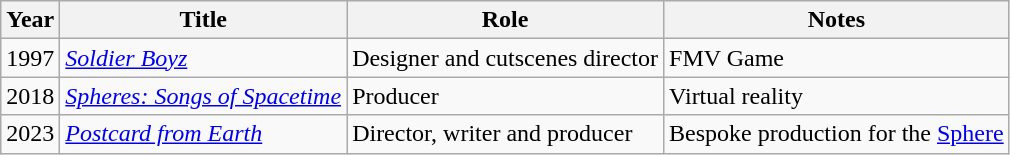<table class="wikitable">
<tr>
<th>Year</th>
<th>Title</th>
<th>Role</th>
<th>Notes</th>
</tr>
<tr>
<td>1997</td>
<td><em><a href='#'>Soldier Boyz</a></em></td>
<td>Designer and cutscenes director</td>
<td>FMV Game</td>
</tr>
<tr>
<td>2018</td>
<td><em><a href='#'>Spheres: Songs of Spacetime</a></em></td>
<td>Producer</td>
<td>Virtual reality</td>
</tr>
<tr>
<td>2023</td>
<td><em><a href='#'>Postcard from Earth</a></em></td>
<td>Director, writer and producer</td>
<td>Bespoke production for the <a href='#'>Sphere</a></td>
</tr>
</table>
